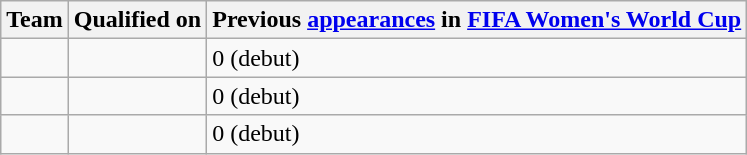<table class="wikitable sortable">
<tr>
<th>Team</th>
<th>Qualified on</th>
<th data-sort-type="number">Previous <a href='#'>appearances</a> in <a href='#'>FIFA Women's World Cup</a></th>
</tr>
<tr>
<td></td>
<td></td>
<td>0 (debut)</td>
</tr>
<tr>
<td></td>
<td></td>
<td>0 (debut)</td>
</tr>
<tr>
<td></td>
<td></td>
<td>0 (debut)</td>
</tr>
</table>
